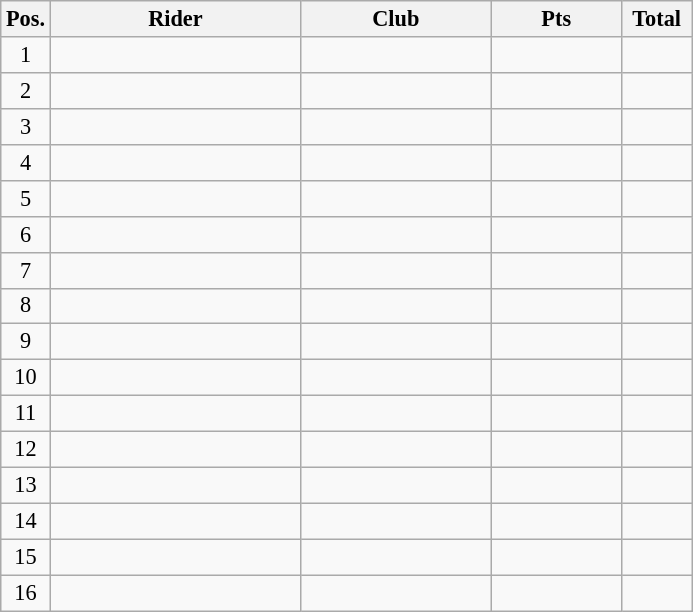<table class=wikitable style="font-size:93%;">
<tr>
<th width=25px>Pos.</th>
<th width=160px>Rider</th>
<th width=120px>Club</th>
<th width=80px>Pts</th>
<th width=40px>Total</th>
</tr>
<tr align=center>
<td>1</td>
<td align=left></td>
<td></td>
<td></td>
<td></td>
</tr>
<tr align=center>
<td>2</td>
<td align=left></td>
<td></td>
<td></td>
<td></td>
</tr>
<tr align=center>
<td>3</td>
<td align=left></td>
<td></td>
<td></td>
<td></td>
</tr>
<tr align=center>
<td>4</td>
<td align=left></td>
<td></td>
<td></td>
<td></td>
</tr>
<tr align=center>
<td>5</td>
<td align=left></td>
<td></td>
<td></td>
<td></td>
</tr>
<tr align=center>
<td>6</td>
<td align=left></td>
<td></td>
<td></td>
<td></td>
</tr>
<tr align=center>
<td>7</td>
<td align=left></td>
<td></td>
<td></td>
<td></td>
</tr>
<tr align=center>
<td>8</td>
<td align=left></td>
<td></td>
<td></td>
<td></td>
</tr>
<tr align=center>
<td>9</td>
<td align=left></td>
<td></td>
<td></td>
<td></td>
</tr>
<tr align=center>
<td>10</td>
<td align=left></td>
<td></td>
<td></td>
<td></td>
</tr>
<tr align=center>
<td>11</td>
<td align=left></td>
<td></td>
<td></td>
<td></td>
</tr>
<tr align=center>
<td>12</td>
<td align=left></td>
<td></td>
<td></td>
<td></td>
</tr>
<tr align=center>
<td>13</td>
<td align=left></td>
<td></td>
<td></td>
<td></td>
</tr>
<tr align=center>
<td>14</td>
<td align=left></td>
<td></td>
<td></td>
<td></td>
</tr>
<tr align=center>
<td>15</td>
<td align=left></td>
<td></td>
<td></td>
<td></td>
</tr>
<tr align=center>
<td>16</td>
<td align=left></td>
<td></td>
<td></td>
<td></td>
</tr>
</table>
